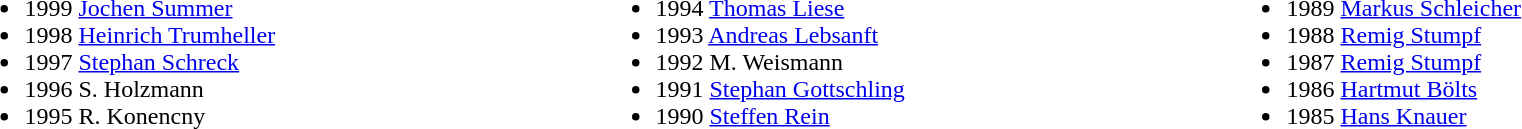<table width=100%>
<tr>
<td valign=top width=33% align=left><br><ul><li>1999  <a href='#'>Jochen Summer</a></li><li>1998  <a href='#'>Heinrich Trumheller</a></li><li>1997  <a href='#'>Stephan Schreck</a></li><li>1996  S. Holzmann</li><li>1995  R. Konencny</li></ul></td>
<td valign=top width=33% align=left><br><ul><li>1994  <a href='#'>Thomas Liese</a></li><li>1993  <a href='#'>Andreas Lebsanft</a></li><li>1992  M. Weismann</li><li>1991  <a href='#'>Stephan Gottschling</a></li><li>1990  <a href='#'>Steffen Rein</a></li></ul></td>
<td valign=top width=33% align=left><br><ul><li>1989  <a href='#'>Markus Schleicher</a></li><li>1988  <a href='#'>Remig Stumpf</a></li><li>1987  <a href='#'>Remig Stumpf</a></li><li>1986  <a href='#'>Hartmut Bölts</a></li><li>1985  <a href='#'>Hans Knauer</a></li></ul></td>
</tr>
</table>
